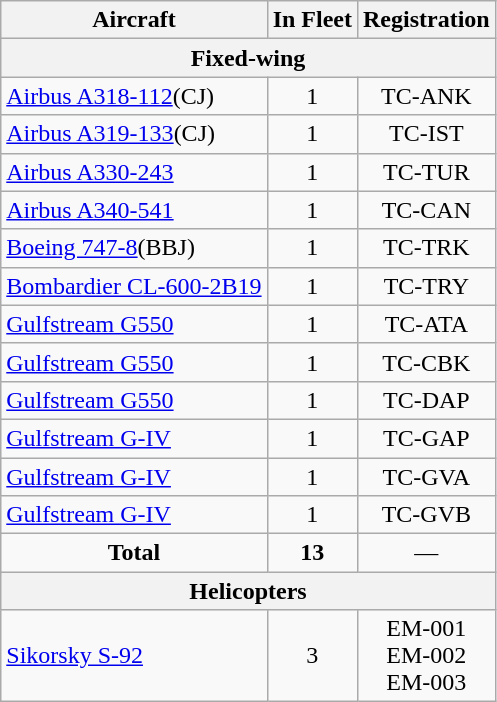<table class="wikitable" style="border-collapse:collapse">
<tr>
<th>Aircraft</th>
<th>In Fleet</th>
<th>Registration</th>
</tr>
<tr>
<th colspan="3">Fixed-wing</th>
</tr>
<tr>
<td><a href='#'>Airbus A318-112</a>(CJ)</td>
<td align=center>1</td>
<td align=center>TC-ANK</td>
</tr>
<tr>
<td><a href='#'>Airbus A319-133</a>(CJ)</td>
<td align=center>1</td>
<td align=center>TC-IST</td>
</tr>
<tr>
<td><a href='#'>Airbus A330-243</a></td>
<td align=center>1</td>
<td align=center>TC-TUR</td>
</tr>
<tr>
<td><a href='#'>Airbus A340-541</a></td>
<td align=center>1</td>
<td align=center>TC-CAN</td>
</tr>
<tr>
<td><a href='#'>Boeing 747-8</a>(BBJ)</td>
<td align=center>1</td>
<td align=center>TC-TRK</td>
</tr>
<tr>
<td><a href='#'>Bombardier CL-600-2B19</a></td>
<td align=center>1</td>
<td align=center>TC-TRY</td>
</tr>
<tr>
<td><a href='#'>Gulfstream G550</a></td>
<td align=center>1</td>
<td align=center>TC-ATA</td>
</tr>
<tr>
<td><a href='#'>Gulfstream G550</a></td>
<td align=center>1</td>
<td align=center>TC-CBK</td>
</tr>
<tr>
<td><a href='#'>Gulfstream G550</a></td>
<td align=center>1</td>
<td align=center>TC-DAP</td>
</tr>
<tr>
<td><a href='#'>Gulfstream G-IV</a></td>
<td align=center>1</td>
<td align=center>TC-GAP</td>
</tr>
<tr>
<td><a href='#'>Gulfstream G-IV</a></td>
<td align=center>1</td>
<td align=center>TC-GVA</td>
</tr>
<tr>
<td><a href='#'>Gulfstream G-IV</a></td>
<td align=center>1</td>
<td align=center>TC-GVB</td>
</tr>
<tr>
<td align=center><strong>Total</strong></td>
<td align=center><strong>13</strong></td>
<td align=center>—</td>
</tr>
<tr>
<th colspan="3">Helicopters</th>
</tr>
<tr>
<td><a href='#'>Sikorsky S-92</a></td>
<td align=center>3</td>
<td align=center>EM-001<br>EM-002<br>EM-003</td>
</tr>
</table>
